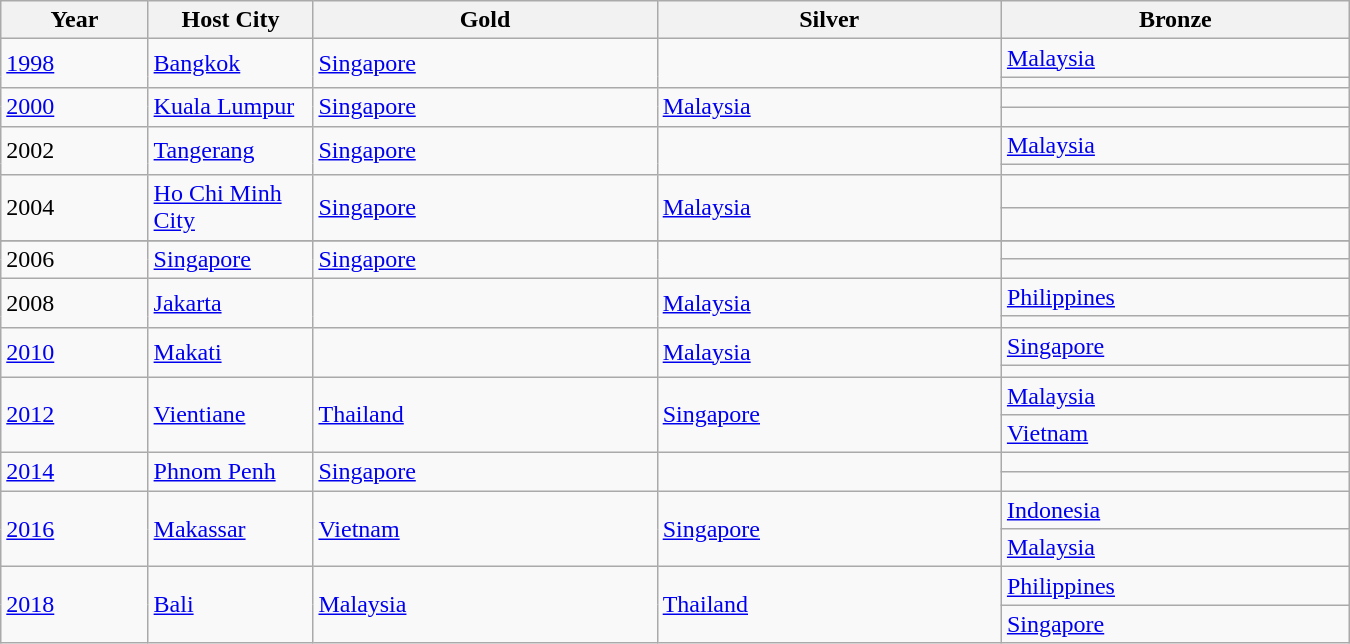<table class="wikitable sortable" style="width:900px;">
<tr>
<th width="120">Year</th>
<th width="120">Host City</th>
<th width="300">Gold</th>
<th width="300">Silver</th>
<th width="300">Bronze</th>
</tr>
<tr>
<td rowspan=2><a href='#'>1998</a></td>
<td rowspan=2><a href='#'>Bangkok</a></td>
<td rowspan=2> <a href='#'>Singapore</a></td>
<td rowspan=2></td>
<td> <a href='#'>Malaysia</a></td>
</tr>
<tr>
<td></td>
</tr>
<tr>
<td rowspan=2><a href='#'>2000</a></td>
<td rowspan=2><a href='#'>Kuala Lumpur</a></td>
<td rowspan=2> <a href='#'>Singapore</a></td>
<td rowspan=2> <a href='#'>Malaysia</a></td>
<td></td>
</tr>
<tr>
<td></td>
</tr>
<tr>
<td rowspan=2>2002</td>
<td rowspan=2><a href='#'>Tangerang</a></td>
<td rowspan=2> <a href='#'>Singapore</a></td>
<td rowspan=2></td>
<td> <a href='#'>Malaysia</a></td>
</tr>
<tr>
<td></td>
</tr>
<tr>
<td rowspan=2>2004</td>
<td rowspan=2><a href='#'>Ho Chi Minh City</a></td>
<td rowspan=2> <a href='#'>Singapore</a></td>
<td rowspan=2> <a href='#'>Malaysia</a></td>
<td></td>
</tr>
<tr>
<td></td>
</tr>
<tr>
</tr>
<tr>
<td rowspan=2>2006</td>
<td rowspan=2><a href='#'>Singapore</a></td>
<td rowspan=2> <a href='#'>Singapore</a></td>
<td rowspan=2></td>
<td></td>
</tr>
<tr>
<td></td>
</tr>
<tr>
<td rowspan=2>2008</td>
<td rowspan=2><a href='#'>Jakarta</a></td>
<td rowspan=2></td>
<td rowspan=2> <a href='#'>Malaysia</a></td>
<td> <a href='#'>Philippines</a></td>
</tr>
<tr>
<td></td>
</tr>
<tr>
<td rowspan=2><a href='#'>2010</a></td>
<td rowspan=2><a href='#'>Makati</a></td>
<td rowspan=2></td>
<td rowspan=2> <a href='#'>Malaysia</a></td>
<td> <a href='#'>Singapore</a></td>
</tr>
<tr>
<td></td>
</tr>
<tr>
<td rowspan=2><a href='#'>2012</a></td>
<td rowspan=2><a href='#'>Vientiane</a></td>
<td rowspan=2> <a href='#'>Thailand</a></td>
<td rowspan=2> <a href='#'>Singapore</a></td>
<td> <a href='#'>Malaysia</a></td>
</tr>
<tr>
<td> <a href='#'>Vietnam</a></td>
</tr>
<tr>
<td rowspan=2><a href='#'>2014</a></td>
<td rowspan=2><a href='#'>Phnom Penh</a></td>
<td rowspan=2> <a href='#'>Singapore</a></td>
<td rowspan=2></td>
<td></td>
</tr>
<tr>
<td></td>
</tr>
<tr>
<td rowspan=2><a href='#'>2016</a></td>
<td rowspan=2><a href='#'>Makassar</a></td>
<td rowspan=2> <a href='#'>Vietnam</a></td>
<td rowspan=2> <a href='#'>Singapore</a></td>
<td> <a href='#'>Indonesia</a></td>
</tr>
<tr>
<td> <a href='#'>Malaysia</a></td>
</tr>
<tr>
<td rowspan=2><a href='#'>2018</a></td>
<td rowspan=2><a href='#'>Bali</a></td>
<td rowspan=2> <a href='#'>Malaysia</a></td>
<td rowspan=2> <a href='#'>Thailand</a></td>
<td> <a href='#'>Philippines</a></td>
</tr>
<tr>
<td> <a href='#'>Singapore</a></td>
</tr>
</table>
